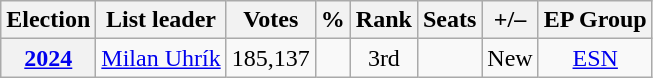<table class=wikitable style=text-align:center>
<tr>
<th>Election</th>
<th>List leader</th>
<th>Votes</th>
<th>%</th>
<th>Rank</th>
<th>Seats</th>
<th>+/–</th>
<th>EP Group</th>
</tr>
<tr>
<th><a href='#'>2024</a></th>
<td align=left rowspan=1><a href='#'>Milan Uhrík</a></td>
<td>185,137</td>
<td></td>
<td>3rd</td>
<td></td>
<td>New</td>
<td><a href='#'>ESN</a></td>
</tr>
</table>
